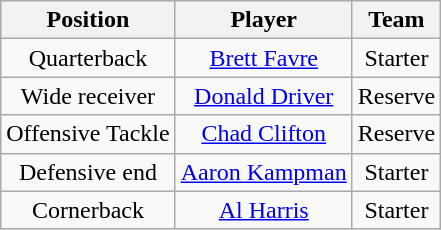<table class="wikitable">
<tr>
<th>Position</th>
<th>Player</th>
<th>Team</th>
</tr>
<tr style="background:#ffddoo; text-align:center;">
<td>Quarterback</td>
<td><a href='#'>Brett Favre</a></td>
<td>Starter</td>
</tr>
<tr style="background:#ffddoo; text-align:center;">
<td>Wide receiver</td>
<td><a href='#'>Donald Driver</a></td>
<td>Reserve</td>
</tr>
<tr style="background:#ffddoo; text-align:center;">
<td>Offensive Tackle</td>
<td><a href='#'>Chad Clifton</a><br></td>
<td>Reserve</td>
</tr>
<tr style="background:#ffddoo; text-align:center;">
<td>Defensive end</td>
<td><a href='#'>Aaron Kampman</a></td>
<td>Starter</td>
</tr>
<tr style="background:#ffddoo; text-align:center;">
<td>Cornerback</td>
<td><a href='#'>Al Harris</a></td>
<td>Starter</td>
</tr>
</table>
